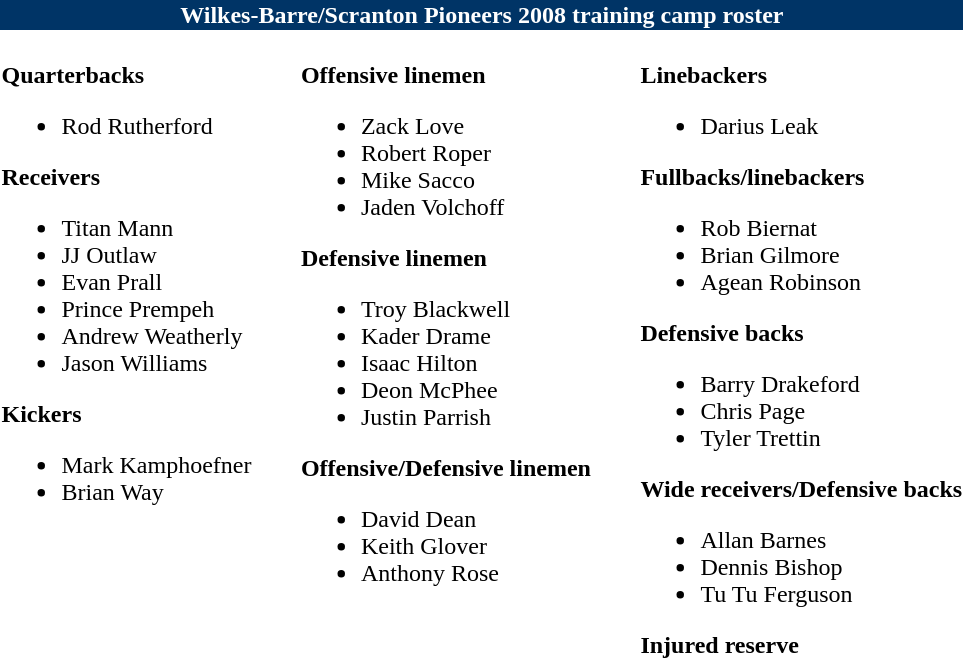<table class="toccolours" style="text-align: left;">
<tr>
<th colspan="9" style="background-color: #003466; color: #FFFFFF; text-align: center;">Wilkes-Barre/Scranton Pioneers 2008 training camp roster</th>
</tr>
<tr>
<td valign="top"><br><strong>Quarterbacks</strong><ul><li>Rod Rutherford</li></ul><strong>Receivers</strong><ul><li>Titan Mann</li><li>JJ Outlaw</li><li>Evan Prall</li><li>Prince Prempeh</li><li>Andrew Weatherly</li><li>Jason Williams</li></ul><strong>Kickers</strong><ul><li>Mark Kamphoefner</li><li>Brian Way</li></ul></td>
<td width="25"> </td>
<td valign="top"><br><strong>Offensive linemen</strong><ul><li>Zack Love</li><li>Robert Roper</li><li>Mike Sacco</li><li>Jaden Volchoff</li></ul><strong>Defensive linemen</strong><ul><li>Troy Blackwell</li><li>Kader Drame</li><li>Isaac Hilton</li><li>Deon McPhee</li><li>Justin Parrish</li></ul><strong>Offensive/Defensive linemen</strong><ul><li>David Dean</li><li>Keith Glover</li><li>Anthony Rose</li></ul></td>
<td width="25"> </td>
<td valign="top"><br><strong>Linebackers</strong><ul><li>Darius Leak</li></ul><strong>Fullbacks/linebackers</strong><ul><li>Rob Biernat</li><li>Brian Gilmore</li><li>Agean Robinson</li></ul><strong>Defensive backs</strong><ul><li>Barry Drakeford</li><li>Chris Page</li><li>Tyler Trettin</li></ul><strong>Wide receivers/Defensive backs</strong><ul><li>Allan Barnes</li><li>Dennis Bishop</li><li>Tu Tu Ferguson</li></ul><strong>Injured reserve</strong> </td>
</tr>
</table>
